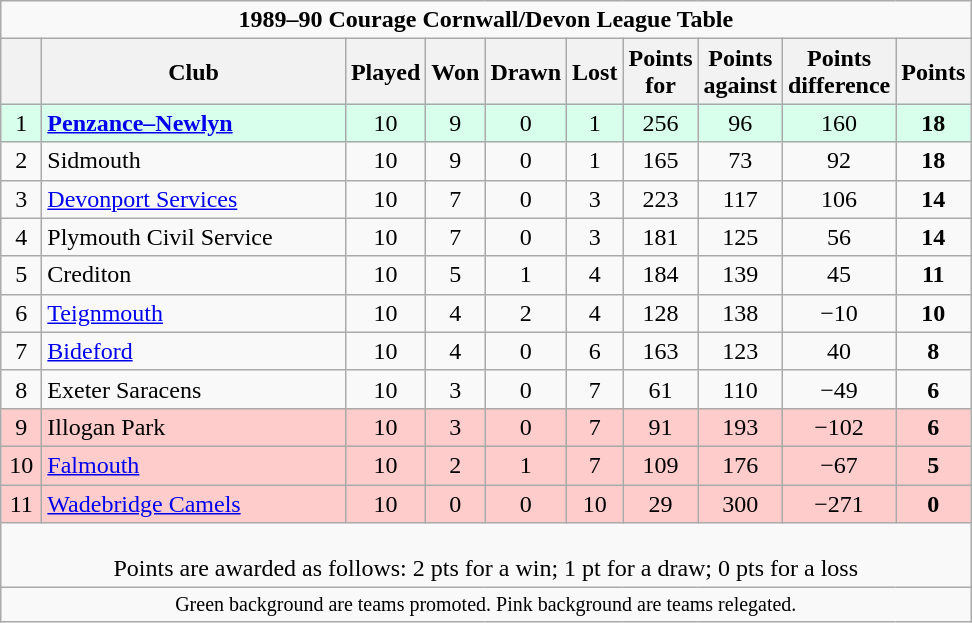<table class="wikitable" style="text-align: center;">
<tr>
<td colspan="15" cellpadding="0" cellspacing="0"><strong>1989–90 Courage Cornwall/Devon League Table</strong></td>
</tr>
<tr>
<th bgcolor="#efefef" width="20"></th>
<th bgcolor="#efefef" width="195">Club</th>
<th bgcolor="#efefef" width="20">Played</th>
<th bgcolor="#efefef" width="20">Won</th>
<th bgcolor="#efefef" width="20">Drawn</th>
<th bgcolor="#efefef" width="20">Lost</th>
<th bgcolor="#efefef" width="20">Points for</th>
<th bgcolor="#efefef" width="20">Points against</th>
<th bgcolor="#efefef" width="20">Points difference</th>
<th bgcolor="#efefef" width="20">Points</th>
</tr>
<tr bgcolor=#d8ffeb align=center>
<td>1</td>
<td align=left><strong><a href='#'>Penzance–Newlyn</a></strong></td>
<td>10</td>
<td>9</td>
<td>0</td>
<td>1</td>
<td>256</td>
<td>96</td>
<td>160</td>
<td><strong>18</strong></td>
</tr>
<tr align=center>
<td>2</td>
<td align=left>Sidmouth</td>
<td>10</td>
<td>9</td>
<td>0</td>
<td>1</td>
<td>165</td>
<td>73</td>
<td>92</td>
<td><strong>18</strong></td>
</tr>
<tr>
<td>3</td>
<td align=left><a href='#'>Devonport Services</a></td>
<td>10</td>
<td>7</td>
<td>0</td>
<td>3</td>
<td>223</td>
<td>117</td>
<td>106</td>
<td><strong>14</strong></td>
</tr>
<tr>
<td>4</td>
<td align=left>Plymouth Civil Service</td>
<td>10</td>
<td>7</td>
<td>0</td>
<td>3</td>
<td>181</td>
<td>125</td>
<td>56</td>
<td><strong>14</strong></td>
</tr>
<tr>
<td>5</td>
<td align=left>Crediton</td>
<td>10</td>
<td>5</td>
<td>1</td>
<td>4</td>
<td>184</td>
<td>139</td>
<td>45</td>
<td><strong>11</strong></td>
</tr>
<tr>
<td>6</td>
<td align=left><a href='#'>Teignmouth</a></td>
<td>10</td>
<td>4</td>
<td>2</td>
<td>4</td>
<td>128</td>
<td>138</td>
<td>−10</td>
<td><strong>10</strong></td>
</tr>
<tr>
<td>7</td>
<td align=left><a href='#'>Bideford</a></td>
<td>10</td>
<td>4</td>
<td>0</td>
<td>6</td>
<td>163</td>
<td>123</td>
<td>40</td>
<td><strong>8</strong></td>
</tr>
<tr>
<td>8</td>
<td align=left>Exeter Saracens</td>
<td>10</td>
<td>3</td>
<td>0</td>
<td>7</td>
<td>61</td>
<td>110</td>
<td>−49</td>
<td><strong>6</strong></td>
</tr>
<tr bgcolor=#ffcccc>
<td>9</td>
<td align=left>Illogan Park</td>
<td>10</td>
<td>3</td>
<td>0</td>
<td>7</td>
<td>91</td>
<td>193</td>
<td>−102</td>
<td><strong>6</strong></td>
</tr>
<tr bgcolor=#ffcccc>
<td>10</td>
<td align=left><a href='#'>Falmouth</a></td>
<td>10</td>
<td>2</td>
<td>1</td>
<td>7</td>
<td>109</td>
<td>176</td>
<td>−67</td>
<td><strong>5</strong></td>
</tr>
<tr bgcolor=#ffcccc>
<td>11</td>
<td align=left><a href='#'>Wadebridge Camels</a></td>
<td>10</td>
<td>0</td>
<td>0</td>
<td>10</td>
<td>29</td>
<td>300</td>
<td>−271</td>
<td><strong>0</strong></td>
</tr>
<tr>
<td colspan="15"><br>Points are awarded as follows: 2 pts for a win; 1 pt for a draw; 0 pts for a loss</td>
</tr>
<tr>
<td colspan="15" style="border:0px;font-size:smaller">Green background are teams promoted. Pink background are teams relegated.</td>
</tr>
</table>
